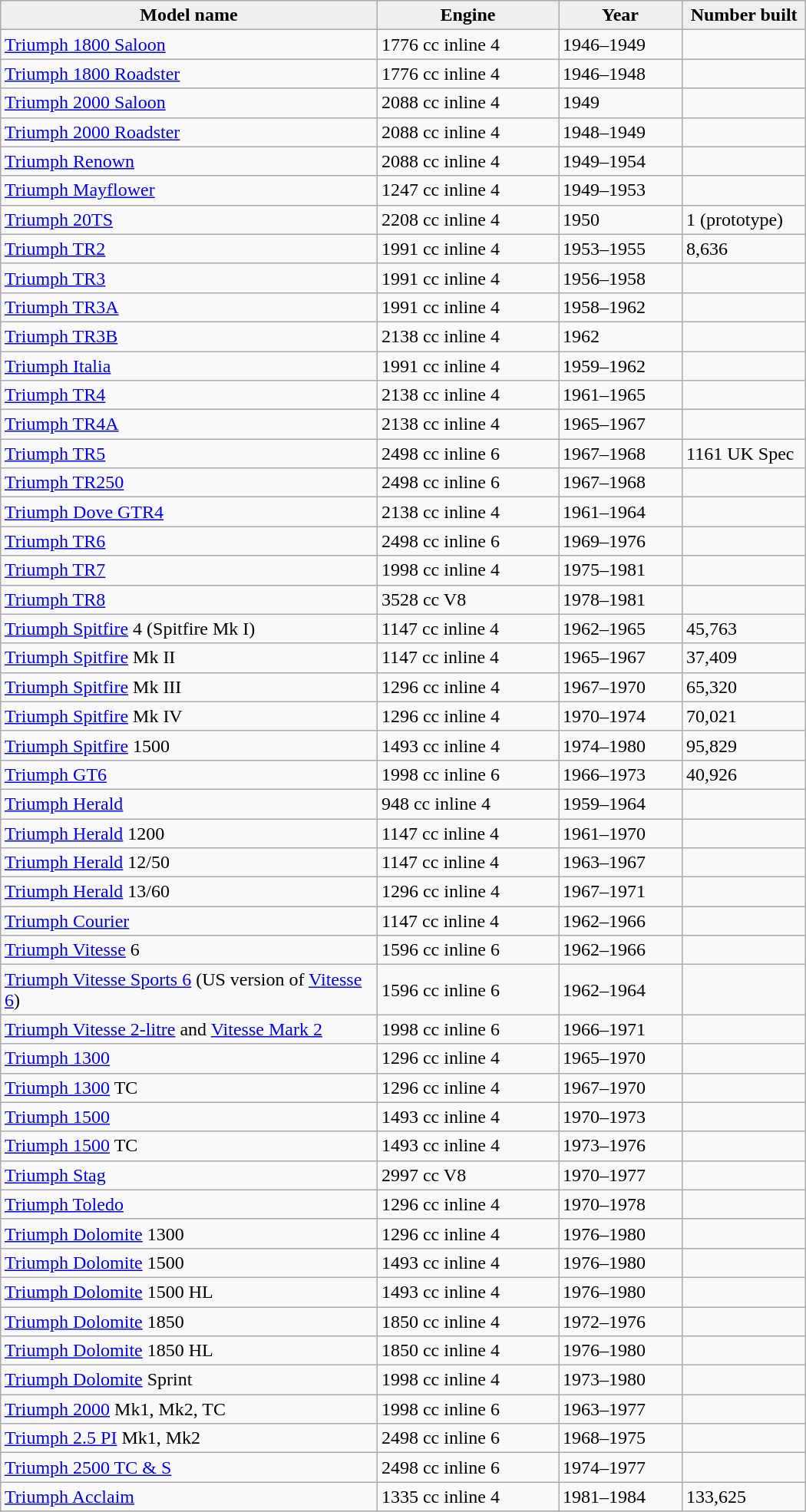<table class="wikitable" style="margin: 1em auto 1em auto">
<tr>
<th style="background:#efefef; width:320px"><strong>Model name</strong></th>
<th style="background:#efefef; width:150px"><strong>Engine</strong></th>
<th style="background:#efefef; width:100px"><strong>Year</strong></th>
<th style="background:#efefef; width:100px"><strong>Number built</strong></th>
</tr>
<tr>
<td><a href='#'>Triumph 1800 Saloon</a></td>
<td>1776 cc inline 4</td>
<td>1946–1949</td>
<td></td>
</tr>
<tr>
<td><a href='#'>Triumph 1800 Roadster</a></td>
<td>1776 cc inline 4</td>
<td>1946–1948</td>
<td></td>
</tr>
<tr>
<td><a href='#'>Triumph 2000 Saloon</a></td>
<td>2088 cc inline 4</td>
<td>1949</td>
<td></td>
</tr>
<tr>
<td><a href='#'>Triumph 2000 Roadster</a></td>
<td>2088 cc inline 4</td>
<td>1948–1949</td>
<td></td>
</tr>
<tr>
<td><a href='#'>Triumph Renown</a></td>
<td>2088 cc inline 4</td>
<td>1949–1954</td>
<td></td>
</tr>
<tr>
<td><a href='#'>Triumph Mayflower</a></td>
<td>1247 cc inline 4</td>
<td>1949–1953</td>
<td></td>
</tr>
<tr>
<td><a href='#'>Triumph 20TS</a></td>
<td>2208 cc inline 4</td>
<td>1950</td>
<td>1 (prototype)</td>
</tr>
<tr>
<td><a href='#'>Triumph TR2</a></td>
<td>1991 cc inline 4</td>
<td>1953–1955</td>
<td>8,636</td>
</tr>
<tr>
<td><a href='#'>Triumph TR3</a></td>
<td>1991 cc inline 4</td>
<td>1956–1958</td>
<td></td>
</tr>
<tr>
<td><a href='#'>Triumph TR3A</a></td>
<td>1991 cc inline 4</td>
<td>1958–1962</td>
<td></td>
</tr>
<tr>
<td><a href='#'>Triumph TR3B</a></td>
<td>2138 cc inline 4</td>
<td>1962</td>
<td></td>
</tr>
<tr>
<td><a href='#'>Triumph Italia</a></td>
<td>1991 cc inline 4</td>
<td>1959–1962</td>
<td></td>
</tr>
<tr>
<td><a href='#'>Triumph TR4</a></td>
<td>2138 cc inline 4</td>
<td>1961–1965</td>
<td></td>
</tr>
<tr>
<td><a href='#'>Triumph TR4A</a></td>
<td>2138 cc inline 4</td>
<td>1965–1967</td>
<td></td>
</tr>
<tr>
<td><a href='#'>Triumph TR5</a></td>
<td>2498 cc inline 6</td>
<td>1967–1968</td>
<td>1161 UK Spec</td>
</tr>
<tr>
<td><a href='#'>Triumph TR250</a></td>
<td>2498 cc inline 6</td>
<td>1967–1968</td>
<td></td>
</tr>
<tr>
<td><a href='#'>Triumph Dove GTR4</a></td>
<td>2138 cc inline 4</td>
<td>1961–1964</td>
<td></td>
</tr>
<tr>
<td><a href='#'>Triumph TR6</a></td>
<td>2498 cc inline 6</td>
<td>1969–1976</td>
<td></td>
</tr>
<tr>
<td><a href='#'>Triumph TR7</a></td>
<td>1998 cc inline 4</td>
<td>1975–1981</td>
<td></td>
</tr>
<tr>
<td><a href='#'>Triumph TR8</a></td>
<td>3528 cc V8</td>
<td>1978–1981</td>
<td></td>
</tr>
<tr>
<td><a href='#'>Triumph Spitfire</a> 4 (Spitfire Mk I)</td>
<td>1147 cc inline 4</td>
<td>1962–1965</td>
<td>45,763</td>
</tr>
<tr>
<td><a href='#'>Triumph Spitfire</a> Mk II</td>
<td>1147 cc inline 4</td>
<td>1965–1967</td>
<td>37,409</td>
</tr>
<tr>
<td><a href='#'>Triumph Spitfire</a> Mk III</td>
<td>1296 cc inline 4</td>
<td>1967–1970</td>
<td>65,320</td>
</tr>
<tr>
<td><a href='#'>Triumph Spitfire</a> Mk IV</td>
<td>1296 cc inline 4</td>
<td>1970–1974</td>
<td>70,021</td>
</tr>
<tr>
<td><a href='#'>Triumph Spitfire</a> 1500</td>
<td>1493 cc inline 4</td>
<td>1974–1980</td>
<td>95,829</td>
</tr>
<tr>
<td><a href='#'>Triumph GT6</a></td>
<td>1998 cc inline 6</td>
<td>1966–1973</td>
<td>40,926</td>
</tr>
<tr>
<td><a href='#'>Triumph Herald</a></td>
<td>948 cc inline 4</td>
<td>1959–1964</td>
<td></td>
</tr>
<tr>
<td><a href='#'>Triumph Herald</a> 1200</td>
<td>1147 cc inline 4</td>
<td>1961–1970</td>
<td></td>
</tr>
<tr>
<td><a href='#'>Triumph Herald</a> 12/50</td>
<td>1147 cc inline 4</td>
<td>1963–1967</td>
<td></td>
</tr>
<tr>
<td><a href='#'>Triumph Herald</a> 13/60</td>
<td>1296 cc inline 4</td>
<td>1967–1971</td>
<td></td>
</tr>
<tr>
<td><a href='#'>Triumph Courier</a></td>
<td>1147 cc inline 4</td>
<td>1962–1966</td>
<td></td>
</tr>
<tr>
<td><a href='#'>Triumph Vitesse</a> 6</td>
<td>1596 cc inline 6</td>
<td>1962–1966</td>
<td></td>
</tr>
<tr>
<td><a href='#'>Triumph Vitesse Sports 6</a> (US version of <a href='#'>Vitesse 6</a>)</td>
<td>1596 cc inline 6</td>
<td>1962–1964</td>
<td></td>
</tr>
<tr>
<td><a href='#'>Triumph Vitesse 2-litre</a> and <a href='#'>Vitesse Mark 2</a></td>
<td>1998 cc inline 6</td>
<td>1966–1971</td>
<td></td>
</tr>
<tr>
<td><a href='#'>Triumph 1300</a></td>
<td>1296 cc inline 4</td>
<td>1965–1970</td>
<td></td>
</tr>
<tr>
<td><a href='#'>Triumph 1300</a> TC</td>
<td>1296 cc inline 4</td>
<td>1967–1970</td>
<td></td>
</tr>
<tr>
<td><a href='#'>Triumph 1500</a></td>
<td>1493 cc inline 4</td>
<td>1970–1973</td>
<td></td>
</tr>
<tr>
<td><a href='#'>Triumph 1500</a> TC</td>
<td>1493 cc inline 4</td>
<td>1973–1976</td>
<td></td>
</tr>
<tr>
<td><a href='#'>Triumph Stag</a></td>
<td>2997 cc V8</td>
<td>1970–1977</td>
<td></td>
</tr>
<tr>
<td><a href='#'>Triumph Toledo</a></td>
<td>1296 cc inline 4</td>
<td>1970–1978</td>
<td></td>
</tr>
<tr>
<td><a href='#'>Triumph Dolomite</a> 1300</td>
<td>1296 cc inline 4</td>
<td>1976–1980</td>
<td></td>
</tr>
<tr>
<td><a href='#'>Triumph Dolomite</a> 1500</td>
<td>1493 cc inline 4</td>
<td>1976–1980</td>
<td></td>
</tr>
<tr>
<td><a href='#'>Triumph Dolomite</a> 1500 HL</td>
<td>1493 cc inline 4</td>
<td>1976–1980</td>
<td></td>
</tr>
<tr>
<td><a href='#'>Triumph Dolomite</a> 1850</td>
<td>1850 cc inline 4</td>
<td>1972–1976</td>
<td></td>
</tr>
<tr>
<td><a href='#'>Triumph Dolomite</a> 1850 HL</td>
<td>1850 cc inline 4</td>
<td>1976–1980</td>
<td></td>
</tr>
<tr>
<td><a href='#'>Triumph Dolomite</a> Sprint</td>
<td>1998 cc inline 4</td>
<td>1973–1980</td>
<td></td>
</tr>
<tr>
<td><a href='#'>Triumph 2000</a> Mk1, Mk2, TC</td>
<td>1998 cc inline 6</td>
<td>1963–1977</td>
<td></td>
</tr>
<tr>
<td><a href='#'>Triumph 2.5 PI</a> Mk1, Mk2</td>
<td>2498 cc inline 6</td>
<td>1968–1975</td>
<td></td>
</tr>
<tr>
<td><a href='#'>Triumph 2500 TC & S</a></td>
<td>2498 cc inline 6</td>
<td>1974–1977</td>
<td></td>
</tr>
<tr>
<td><a href='#'>Triumph Acclaim</a></td>
<td>1335 cc inline 4</td>
<td>1981–1984</td>
<td>133,625</td>
</tr>
</table>
